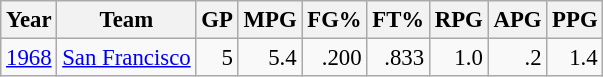<table class="wikitable sortable" style="font-size:95%; text-align:right;">
<tr>
<th>Year</th>
<th>Team</th>
<th>GP</th>
<th>MPG</th>
<th>FG%</th>
<th>FT%</th>
<th>RPG</th>
<th>APG</th>
<th>PPG</th>
</tr>
<tr>
<td style="text-align:left;"><a href='#'>1968</a></td>
<td style="text-align:left;"><a href='#'>San Francisco</a></td>
<td>5</td>
<td>5.4</td>
<td>.200</td>
<td>.833</td>
<td>1.0</td>
<td>.2</td>
<td>1.4</td>
</tr>
</table>
